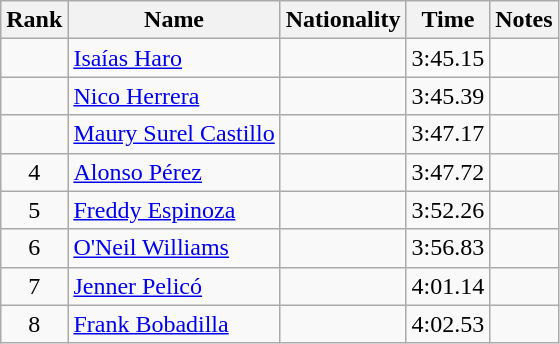<table class="wikitable sortable" style="text-align:center">
<tr>
<th>Rank</th>
<th>Name</th>
<th>Nationality</th>
<th>Time</th>
<th>Notes</th>
</tr>
<tr>
<td></td>
<td align=left><a href='#'>Isaías Haro</a></td>
<td align=left></td>
<td>3:45.15</td>
<td></td>
</tr>
<tr>
<td></td>
<td align=left><a href='#'>Nico Herrera</a></td>
<td align=left></td>
<td>3:45.39</td>
<td></td>
</tr>
<tr>
<td></td>
<td align=left><a href='#'>Maury Surel Castillo</a></td>
<td align=left></td>
<td>3:47.17</td>
<td></td>
</tr>
<tr>
<td>4</td>
<td align=left><a href='#'>Alonso Pérez</a></td>
<td align=left></td>
<td>3:47.72</td>
<td></td>
</tr>
<tr>
<td>5</td>
<td align=left><a href='#'>Freddy Espinoza</a></td>
<td align=left></td>
<td>3:52.26</td>
<td></td>
</tr>
<tr>
<td>6</td>
<td align=left><a href='#'>O'Neil Williams</a></td>
<td align=left></td>
<td>3:56.83</td>
<td></td>
</tr>
<tr>
<td>7</td>
<td align=left><a href='#'>Jenner Pelicó</a></td>
<td align=left></td>
<td>4:01.14</td>
<td></td>
</tr>
<tr>
<td>8</td>
<td align=left><a href='#'>Frank Bobadilla</a></td>
<td align=left></td>
<td>4:02.53</td>
<td></td>
</tr>
</table>
